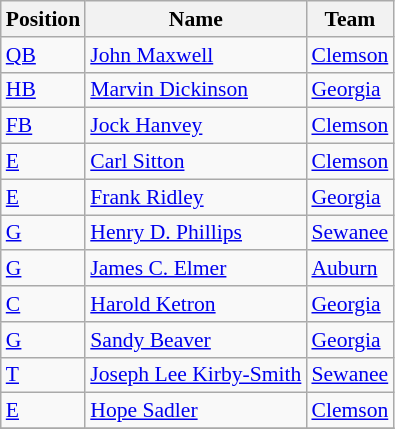<table class="wikitable" style="font-size: 90%">
<tr>
<th>Position</th>
<th>Name</th>
<th>Team</th>
</tr>
<tr>
<td><a href='#'>QB</a></td>
<td><a href='#'>John Maxwell</a></td>
<td><a href='#'>Clemson</a></td>
</tr>
<tr>
<td><a href='#'>HB</a></td>
<td><a href='#'>Marvin Dickinson</a></td>
<td><a href='#'>Georgia</a></td>
</tr>
<tr>
<td><a href='#'>FB</a></td>
<td><a href='#'>Jock Hanvey</a></td>
<td><a href='#'>Clemson</a></td>
</tr>
<tr>
<td><a href='#'>E</a></td>
<td><a href='#'>Carl Sitton</a></td>
<td><a href='#'>Clemson</a></td>
</tr>
<tr>
<td><a href='#'>E</a></td>
<td><a href='#'>Frank Ridley</a></td>
<td><a href='#'>Georgia</a></td>
</tr>
<tr>
<td><a href='#'>G</a></td>
<td><a href='#'>Henry D. Phillips</a></td>
<td><a href='#'>Sewanee</a></td>
</tr>
<tr>
<td><a href='#'>G</a></td>
<td><a href='#'>James C. Elmer</a></td>
<td><a href='#'>Auburn</a></td>
</tr>
<tr>
<td><a href='#'>C</a></td>
<td><a href='#'>Harold Ketron</a></td>
<td><a href='#'>Georgia</a></td>
</tr>
<tr>
<td><a href='#'>G</a></td>
<td><a href='#'>Sandy Beaver</a></td>
<td><a href='#'>Georgia</a></td>
</tr>
<tr>
<td><a href='#'>T</a></td>
<td><a href='#'>Joseph Lee Kirby-Smith</a></td>
<td><a href='#'>Sewanee</a></td>
</tr>
<tr>
<td><a href='#'>E</a></td>
<td><a href='#'>Hope Sadler</a></td>
<td><a href='#'>Clemson</a></td>
</tr>
<tr>
</tr>
</table>
